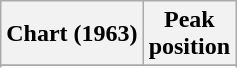<table class="wikitable sortable plainrowheaders" style="text-align:center">
<tr>
<th scope="col">Chart (1963)</th>
<th scope="col">Peak<br>position</th>
</tr>
<tr>
</tr>
<tr>
</tr>
</table>
